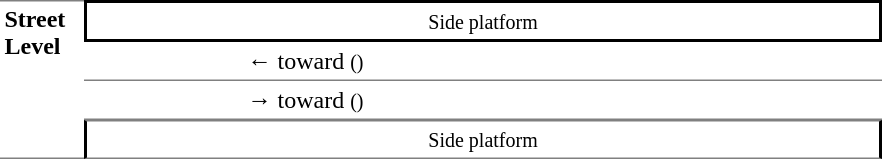<table border=0 cellspacing=0 cellpadding=3>
<tr>
<td style="border-top:solid 1px gray;border-bottom:solid 1px gray;" width=50 rowspan=10 valign=top><strong>Street Level</strong></td>
<td style="border-top:solid 2px black;border-right:solid 2px black;border-left:solid 2px black;border-bottom:solid 2px black;text-align:center;" colspan=2><small>Side platform</small></td>
</tr>
<tr>
<td style="border-top:solid 1px white;border-bottom:solid 1px gray;" width=100></td>
<td style="border-top:solid 1px white;border-bottom:solid 1px gray;" width=420>← <a href='#'></a> toward  <small>()</small></td>
</tr>
<tr>
<td style="border-top:solid 1px white;border-bottom:solid 1px gray;" width=100></td>
<td style="border-top:solid 1px white;border-bottom:solid 1px gray;">→  <a href='#'></a> toward  <small>()</small></td>
</tr>
<tr>
<td style="border-right:solid 2px black;border-left:solid 2px black;border-bottom:solid 1px gray;border-top:solid 1px gray;text-align:center;" colspan=2><small>Side platform</small></td>
</tr>
<tr>
</tr>
</table>
